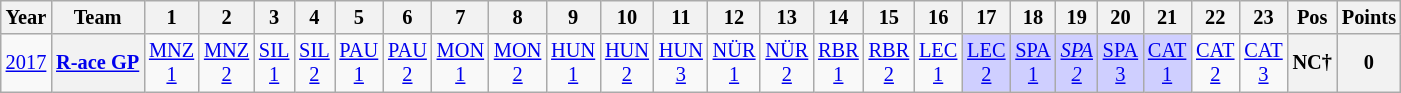<table class="wikitable" style="text-align:center; font-size:85%">
<tr>
<th>Year</th>
<th>Team</th>
<th>1</th>
<th>2</th>
<th>3</th>
<th>4</th>
<th>5</th>
<th>6</th>
<th>7</th>
<th>8</th>
<th>9</th>
<th>10</th>
<th>11</th>
<th>12</th>
<th>13</th>
<th>14</th>
<th>15</th>
<th>16</th>
<th>17</th>
<th>18</th>
<th>19</th>
<th>20</th>
<th>21</th>
<th>22</th>
<th>23</th>
<th>Pos</th>
<th>Points</th>
</tr>
<tr>
<td><a href='#'>2017</a></td>
<th nowrap><a href='#'>R-ace GP</a></th>
<td style="background:#;"><a href='#'>MNZ<br>1</a><br></td>
<td style="background:#;"><a href='#'>MNZ<br>2</a><br></td>
<td style="background:#;"><a href='#'>SIL<br>1</a><br></td>
<td style="background:#;"><a href='#'>SIL<br>2</a><br></td>
<td style="background:#;"><a href='#'>PAU<br>1</a><br></td>
<td style="background:#;"><a href='#'>PAU<br>2</a><br></td>
<td style="background:#;"><a href='#'>MON<br>1</a><br></td>
<td style="background:#;"><a href='#'>MON<br>2</a><br></td>
<td style="background:#;"><a href='#'>HUN<br>1</a><br></td>
<td style="background:#;"><a href='#'>HUN<br>2</a><br></td>
<td style="background:#;"><a href='#'>HUN<br>3</a><br></td>
<td style="background:#;"><a href='#'>NÜR<br>1</a><br></td>
<td style="background:#;"><a href='#'>NÜR<br>2</a><br></td>
<td style="background:#;"><a href='#'>RBR<br>1</a><br></td>
<td style="background:#;"><a href='#'>RBR<br>2</a><br></td>
<td style="background:#;"><a href='#'>LEC<br>1</a><br></td>
<td style="background:#cfcfff;"><a href='#'>LEC<br>2</a><br></td>
<td style="background:#cfcfff;"><a href='#'>SPA<br>1</a><br></td>
<td style="background:#cfcfff;"><em><a href='#'>SPA<br>2</a></em><br></td>
<td style="background:#cfcfff;"><a href='#'>SPA<br>3</a><br></td>
<td style="background:#cfcfff;"><a href='#'>CAT<br>1</a><br></td>
<td style="background:#;"><a href='#'>CAT<br>2</a><br></td>
<td style="background:#;"><a href='#'>CAT<br>3</a><br></td>
<th>NC†</th>
<th>0</th>
</tr>
</table>
